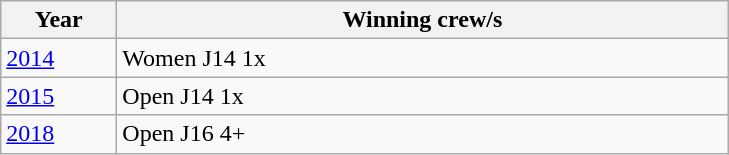<table class="wikitable">
<tr>
<th width=70>Year</th>
<th width=400>Winning crew/s</th>
</tr>
<tr>
<td><a href='#'>2014</a></td>
<td>Women J14 1x </td>
</tr>
<tr>
<td><a href='#'>2015</a></td>
<td>Open J14 1x </td>
</tr>
<tr>
<td><a href='#'>2018</a></td>
<td>Open J16 4+ </td>
</tr>
</table>
